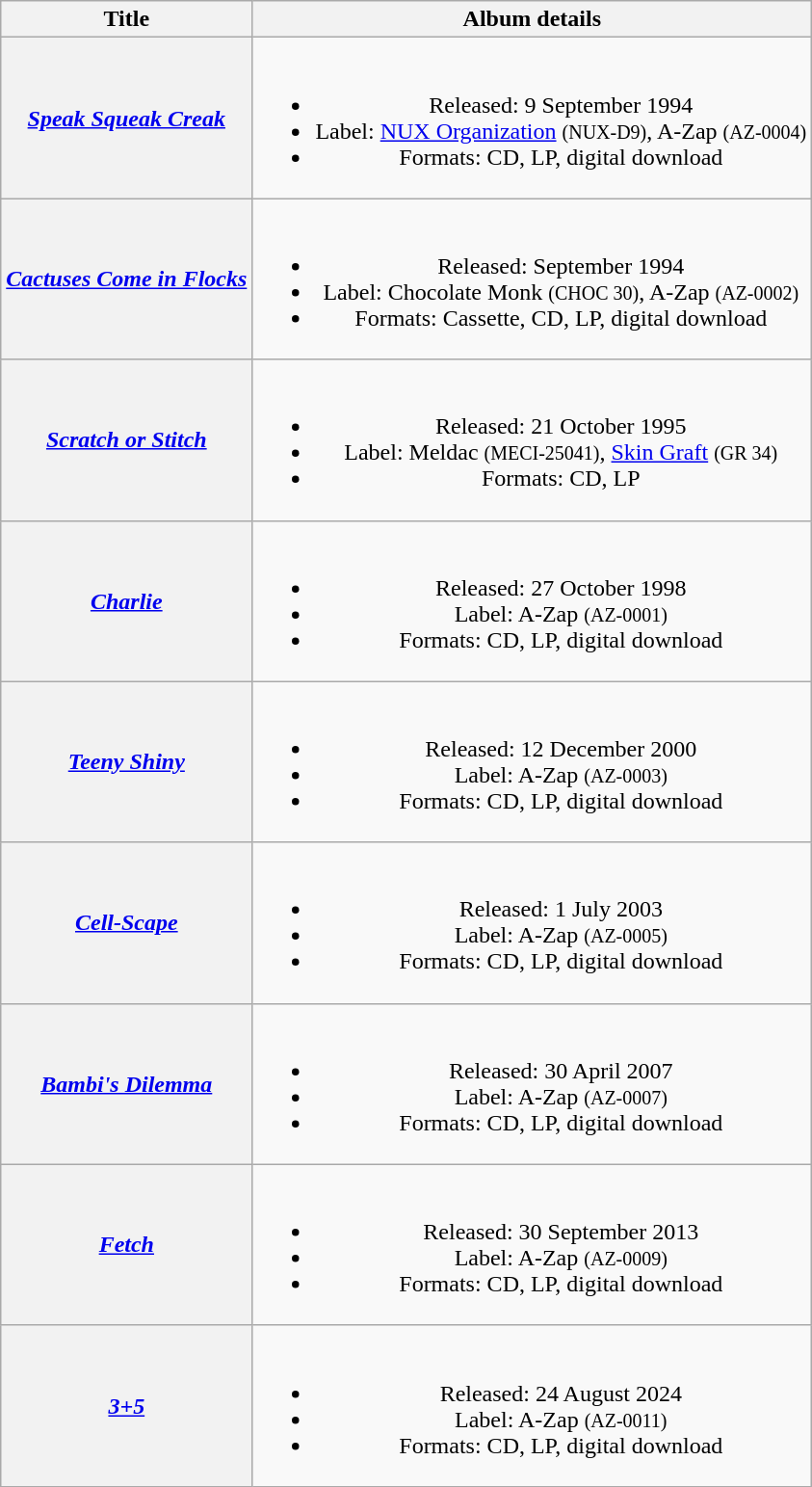<table class="wikitable plainrowheaders" style="text-align:center;">
<tr>
<th>Title</th>
<th>Album details</th>
</tr>
<tr>
<th scope="row"><em><a href='#'>Speak Squeak Creak</a></em></th>
<td><br><ul><li>Released: 9 September 1994</li><li>Label: <a href='#'>NUX Organization</a> <small>(NUX-D9)</small>, A-Zap <small>(AZ-0004)</small></li><li>Formats: CD, LP, digital download</li></ul></td>
</tr>
<tr>
<th scope="row"><em><a href='#'>Cactuses Come in Flocks</a></em></th>
<td><br><ul><li>Released: September 1994</li><li>Label: Chocolate Monk <small>(CHOC 30)</small>, A-Zap <small>(AZ-0002)</small></li><li>Formats: Cassette, CD, LP, digital download</li></ul></td>
</tr>
<tr>
<th scope="row"><em><a href='#'>Scratch or Stitch</a></em></th>
<td><br><ul><li>Released: 21 October 1995</li><li>Label: Meldac <small>(MECI-25041)</small>, <a href='#'>Skin Graft</a> <small>(GR 34)</small></li><li>Formats: CD, LP</li></ul></td>
</tr>
<tr>
<th scope="row"><em><a href='#'>Charlie</a></em></th>
<td><br><ul><li>Released: 27 October 1998</li><li>Label: A-Zap <small>(AZ-0001)</small></li><li>Formats: CD, LP, digital download</li></ul></td>
</tr>
<tr>
<th scope="row"><em><a href='#'>Teeny Shiny</a></em></th>
<td><br><ul><li>Released: 12 December 2000</li><li>Label: A-Zap <small>(AZ-0003)</small></li><li>Formats: CD, LP, digital download</li></ul></td>
</tr>
<tr>
<th scope="row"><em><a href='#'>Cell-Scape</a></em></th>
<td><br><ul><li>Released: 1 July 2003</li><li>Label: A-Zap <small>(AZ-0005)</small></li><li>Formats: CD, LP, digital download</li></ul></td>
</tr>
<tr>
<th scope="row"><em><a href='#'>Bambi's Dilemma</a></em></th>
<td><br><ul><li>Released: 30 April 2007</li><li>Label: A-Zap <small>(AZ-0007)</small></li><li>Formats: CD, LP, digital download</li></ul></td>
</tr>
<tr>
<th scope="row"><em><a href='#'>Fetch</a></em></th>
<td><br><ul><li>Released: 30 September 2013</li><li>Label: A-Zap <small>(AZ-0009)</small></li><li>Formats: CD, LP, digital download</li></ul></td>
</tr>
<tr>
<th scope="row"><em><a href='#'>3+5</a></em></th>
<td><br><ul><li>Released: 24 August 2024</li><li>Label: A-Zap <small>(AZ-0011)</small></li><li>Formats: CD, LP, digital download</li></ul></td>
</tr>
</table>
